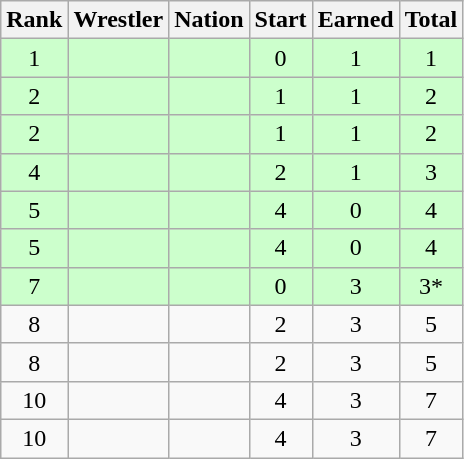<table class="wikitable sortable" style="text-align:center;">
<tr>
<th>Rank</th>
<th>Wrestler</th>
<th>Nation</th>
<th>Start</th>
<th>Earned</th>
<th>Total</th>
</tr>
<tr style="background:#cfc;">
<td>1</td>
<td align=left></td>
<td align=left></td>
<td>0</td>
<td>1</td>
<td>1</td>
</tr>
<tr style="background:#cfc;">
<td>2</td>
<td align=left></td>
<td align=left></td>
<td>1</td>
<td>1</td>
<td>2</td>
</tr>
<tr style="background:#cfc;">
<td>2</td>
<td align=left></td>
<td align=left></td>
<td>1</td>
<td>1</td>
<td>2</td>
</tr>
<tr style="background:#cfc;">
<td>4</td>
<td align=left></td>
<td align=left></td>
<td>2</td>
<td>1</td>
<td>3</td>
</tr>
<tr style="background:#cfc;">
<td>5</td>
<td align=left></td>
<td align=left></td>
<td>4</td>
<td>0</td>
<td>4</td>
</tr>
<tr style="background:#cfc;">
<td>5</td>
<td align=left></td>
<td align=left></td>
<td>4</td>
<td>0</td>
<td>4</td>
</tr>
<tr style="background:#cfc;">
<td>7</td>
<td align=left></td>
<td align=left></td>
<td>0</td>
<td>3</td>
<td>3*</td>
</tr>
<tr>
<td>8</td>
<td align=left></td>
<td align=left></td>
<td>2</td>
<td>3</td>
<td>5</td>
</tr>
<tr>
<td>8</td>
<td align=left></td>
<td align=left></td>
<td>2</td>
<td>3</td>
<td>5</td>
</tr>
<tr>
<td>10</td>
<td align=left></td>
<td align=left></td>
<td>4</td>
<td>3</td>
<td>7</td>
</tr>
<tr>
<td>10</td>
<td align=left></td>
<td align=left></td>
<td>4</td>
<td>3</td>
<td>7</td>
</tr>
</table>
